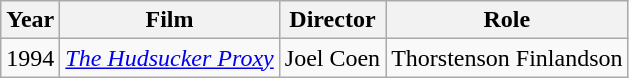<table class="wikitable">
<tr>
<th>Year</th>
<th>Film</th>
<th>Director</th>
<th>Role</th>
</tr>
<tr>
<td>1994</td>
<td><em><a href='#'>The Hudsucker Proxy</a></em></td>
<td>Joel Coen</td>
<td>Thorstenson Finlandson</td>
</tr>
</table>
